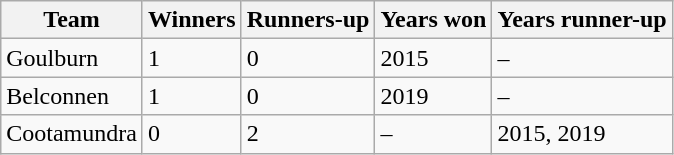<table class="wikitable sortable">
<tr>
<th>Team</th>
<th>Winners</th>
<th>Runners-up</th>
<th>Years won</th>
<th>Years runner-up</th>
</tr>
<tr>
<td> Goulburn</td>
<td>1</td>
<td>0</td>
<td>2015</td>
<td>–</td>
</tr>
<tr>
<td> Belconnen</td>
<td>1</td>
<td>0</td>
<td>2019</td>
<td>–</td>
</tr>
<tr>
<td>Cootamundra</td>
<td>0</td>
<td>2</td>
<td>–</td>
<td>2015, 2019</td>
</tr>
</table>
